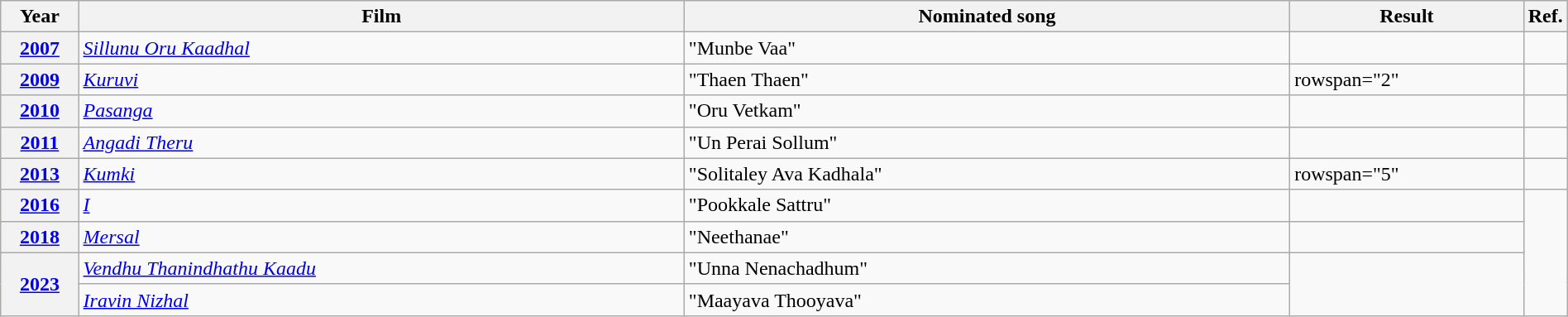<table class="wikitable plainrowheaders" width="100%" textcolor:#000;">
<tr>
<th scope="col" width=5%><strong>Year</strong></th>
<th scope="col" width=39%><strong>Film</strong></th>
<th scope="col" width=39%><strong>Nominated song</strong></th>
<th scope="col" width=15%><strong>Result</strong></th>
<th scope="col" width=2%><strong>Ref.</strong></th>
</tr>
<tr>
<th scope="row"><a href='#'>2007</a></th>
<td><em><a href='#'>Sillunu Oru Kaadhal</a></em></td>
<td>"Munbe Vaa"</td>
<td></td>
<td></td>
</tr>
<tr>
<th scope="row"><a href='#'>2009</a></th>
<td><em><a href='#'>Kuruvi</a></em></td>
<td>"Thaen Thaen"</td>
<td>rowspan="2" </td>
<td></td>
</tr>
<tr>
<th scope="row"><a href='#'>2010</a></th>
<td><em><a href='#'>Pasanga</a></em></td>
<td>"Oru Vetkam"</td>
<td></td>
</tr>
<tr>
<th scope="row"><a href='#'>2011</a></th>
<td><em><a href='#'>Angadi Theru</a></em></td>
<td>"Un Perai Sollum"</td>
<td></td>
<td></td>
</tr>
<tr>
<th scope="row"><a href='#'>2013</a></th>
<td><em><a href='#'>Kumki</a></em></td>
<td>"Solitaley Ava Kadhala"</td>
<td>rowspan="5" </td>
<td></td>
</tr>
<tr>
<th scope="row"><a href='#'>2016</a></th>
<td><em><a href='#'>I</a></em></td>
<td>"Pookkale Sattru"</td>
<td></td>
</tr>
<tr>
<th scope="row"><a href='#'>2018</a></th>
<td><em><a href='#'>Mersal</a></em></td>
<td>"Neethanae"</td>
<td></td>
</tr>
<tr>
<th scope="row" rowspan="2"><a href='#'>2023</a></th>
<td><em><a href='#'>Vendhu Thanindhathu Kaadu</a></em></td>
<td>"Unna Nenachadhum"</td>
<td rowspan="2"></td>
</tr>
<tr>
<td><em><a href='#'>Iravin Nizhal</a></em></td>
<td>"Maayava Thooyava"</td>
</tr>
</table>
